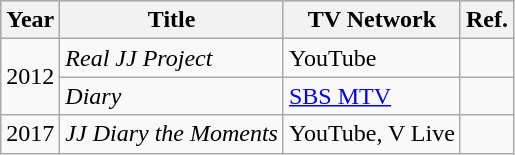<table class="wikitable">
<tr style="background:#B0C4DE;">
<th>Year</th>
<th>Title</th>
<th>TV Network</th>
<th>Ref.</th>
</tr>
<tr>
<td rowspan="2">2012</td>
<td><em>Real JJ Project</em></td>
<td>YouTube</td>
<td></td>
</tr>
<tr>
<td><em>Diary</em></td>
<td><a href='#'>SBS MTV</a></td>
<td></td>
</tr>
<tr>
<td>2017</td>
<td><em>JJ Diary the Moments</em></td>
<td>YouTube, V Live</td>
<td></td>
</tr>
</table>
